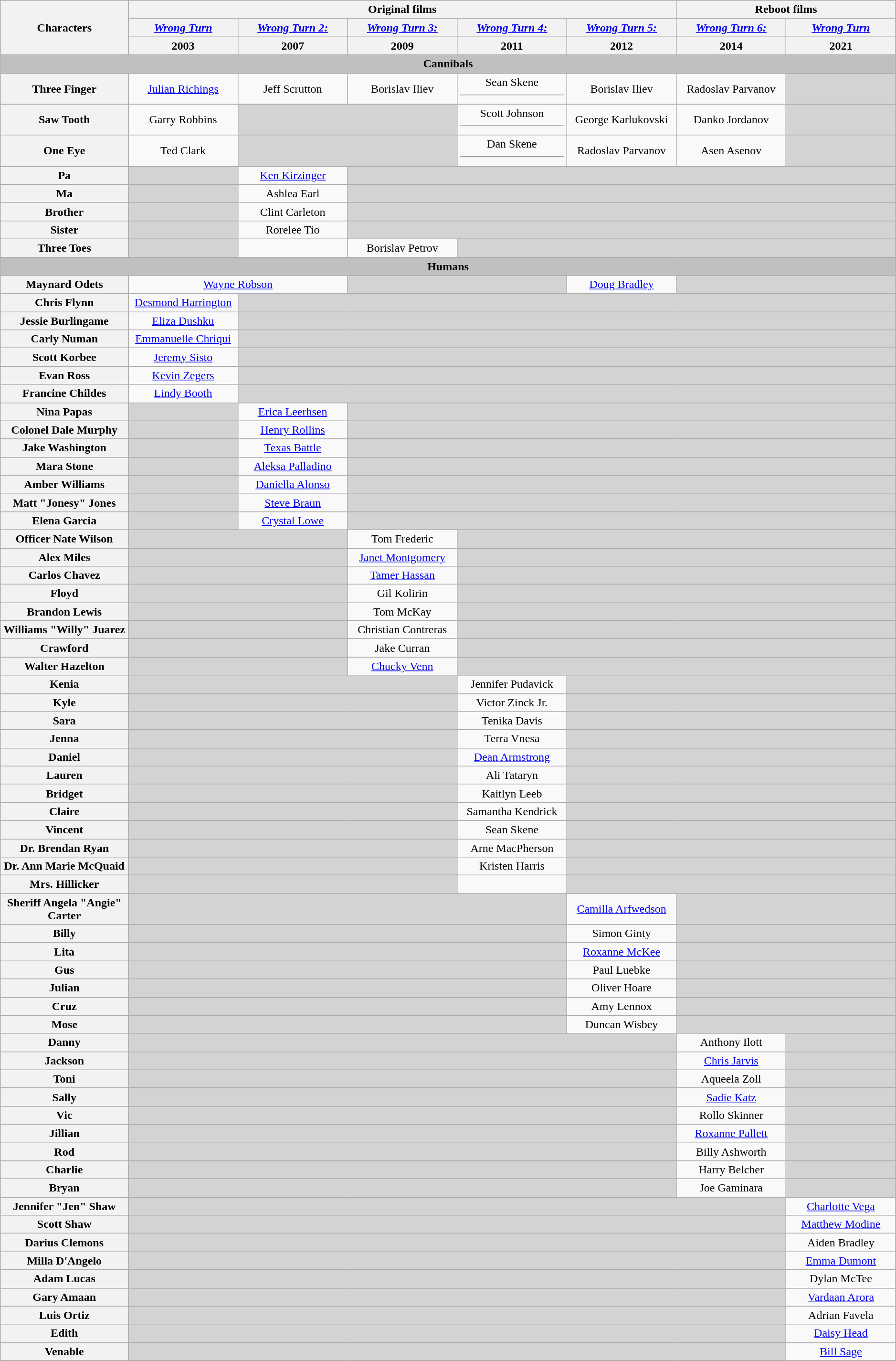<table class="wikitable" style="text-align:center" width=99%>
<tr>
<th rowspan="3" style="width:14%;">Characters</th>
<th colspan="5">Original films</th>
<th colspan="2">Reboot films</th>
</tr>
<tr>
<th style="width:12%;"><em><a href='#'>Wrong Turn</a></em></th>
<th style="width:12%;"><em><a href='#'>Wrong Turn 2:<br></a></em></th>
<th style="width:12%;"><em><a href='#'>Wrong Turn 3: <br></a></em></th>
<th style="width:12%;"><em><a href='#'>Wrong Turn 4: <br></a></em></th>
<th style="width:12%;"><em><a href='#'>Wrong Turn 5:<br></a></em></th>
<th style="width:12%;"><em><a href='#'>Wrong Turn 6:<br></a></em></th>
<th style="width:12%;"><em><a href='#'>Wrong Turn</a></em></th>
</tr>
<tr>
<th>2003</th>
<th>2007</th>
<th>2009</th>
<th>2011</th>
<th>2012</th>
<th>2014</th>
<th>2021</th>
</tr>
<tr>
<th colspan="8" style="background:silver;"><span>Cannibals</span></th>
</tr>
<tr>
<th>Three Finger</th>
<td><a href='#'>Julian Richings</a></td>
<td>Jeff Scrutton</td>
<td>Borislav Iliev</td>
<td>Sean Skene<hr></td>
<td>Borislav Iliev</td>
<td>Radoslav Parvanov</td>
<td style="background:lightgrey;"> </td>
</tr>
<tr>
<th>Saw Tooth</th>
<td>Garry Robbins</td>
<td colspan="2" style="background:lightgrey;"> </td>
<td>Scott Johnson<hr></td>
<td>George Karlukovski</td>
<td>Danko Jordanov</td>
<td style="background:lightgrey;"> </td>
</tr>
<tr>
<th>One Eye</th>
<td>Ted Clark</td>
<td colspan="2" style="background:lightgrey;"> </td>
<td>Dan Skene<hr></td>
<td>Radoslav Parvanov</td>
<td>Asen Asenov</td>
<td style="background:lightgrey;"> </td>
</tr>
<tr>
<th>Pa</th>
<td style="background:lightgrey;"> </td>
<td><a href='#'>Ken Kirzinger</a></td>
<td colspan="5" style="background:lightgrey;"> </td>
</tr>
<tr>
<th>Ma</th>
<td style="background:lightgrey;"> </td>
<td>Ashlea Earl</td>
<td colspan="5" style="background:lightgrey;"> </td>
</tr>
<tr>
<th>Brother</th>
<td style="background:lightgrey;"> </td>
<td>Clint Carleton</td>
<td colspan="5" style="background:lightgrey;"> </td>
</tr>
<tr>
<th>Sister</th>
<td style="background:lightgrey;"> </td>
<td>Rorelee Tio</td>
<td colspan="5" style="background:lightgrey;"> </td>
</tr>
<tr>
<th>Three Toes</th>
<td style="background:lightgrey;"> </td>
<td></td>
<td>Borislav Petrov</td>
<td colspan="4" style="background:lightgrey;"> </td>
</tr>
<tr>
<th colspan="8" style="background:silver;"><span>Humans</span></th>
</tr>
<tr>
<th>Maynard Odets</th>
<td colspan="2"><a href='#'>Wayne Robson</a></td>
<td colspan="2" style="background:lightgrey;"> </td>
<td><a href='#'>Doug Bradley</a></td>
<td colspan="2" style="background:lightgrey;"> </td>
</tr>
<tr>
<th>Chris Flynn</th>
<td><a href='#'>Desmond Harrington</a></td>
<td colspan="6" style="background:lightgrey;"> </td>
</tr>
<tr>
<th>Jessie Burlingame</th>
<td><a href='#'>Eliza Dushku</a></td>
<td colspan="6" style="background:lightgrey;"> </td>
</tr>
<tr>
<th>Carly Numan</th>
<td><a href='#'>Emmanuelle Chriqui</a></td>
<td colspan="6" style="background:lightgrey;"> </td>
</tr>
<tr>
<th>Scott Korbee</th>
<td><a href='#'>Jeremy Sisto</a></td>
<td colspan="6" style="background:lightgrey;"> </td>
</tr>
<tr>
<th>Evan Ross</th>
<td><a href='#'>Kevin Zegers</a></td>
<td colspan="6" style="background:lightgrey;"> </td>
</tr>
<tr>
<th>Francine Childes</th>
<td><a href='#'>Lindy Booth</a></td>
<td colspan="6" style="background:lightgrey;"> </td>
</tr>
<tr>
<th>Nina Papas</th>
<td style="background:lightgrey;"> </td>
<td><a href='#'>Erica Leerhsen</a></td>
<td colspan="5" style="background:lightgrey;"> </td>
</tr>
<tr>
<th>Colonel Dale Murphy</th>
<td style="background:lightgrey;"> </td>
<td><a href='#'>Henry Rollins</a></td>
<td colspan="5" style="background:lightgrey;"> </td>
</tr>
<tr>
<th>Jake Washington</th>
<td style="background:lightgrey;"> </td>
<td><a href='#'>Texas Battle</a></td>
<td colspan="5" style="background:lightgrey;"> </td>
</tr>
<tr>
<th>Mara Stone</th>
<td style="background:lightgrey;"> </td>
<td><a href='#'>Aleksa Palladino</a></td>
<td colspan="5" style="background:lightgrey;"> </td>
</tr>
<tr>
<th>Amber Williams</th>
<td style="background:lightgrey;"> </td>
<td><a href='#'>Daniella Alonso</a></td>
<td colspan="5" style="background:lightgrey;"> </td>
</tr>
<tr>
<th>Matt "Jonesy" Jones</th>
<td style="background:lightgrey;"> </td>
<td><a href='#'>Steve Braun</a></td>
<td colspan="5" style="background:lightgrey;"> </td>
</tr>
<tr>
<th>Elena Garcia</th>
<td style="background:lightgrey;"> </td>
<td><a href='#'>Crystal Lowe</a></td>
<td colspan="5" style="background:lightgrey;"> </td>
</tr>
<tr>
<th>Officer Nate Wilson</th>
<td colspan="2" style="background:lightgrey;"> </td>
<td>Tom Frederic</td>
<td colspan="4" style="background:lightgrey;"> </td>
</tr>
<tr>
<th>Alex Miles</th>
<td colspan="2" style="background:lightgrey;"> </td>
<td><a href='#'>Janet Montgomery</a></td>
<td colspan="4" style="background:lightgrey;"> </td>
</tr>
<tr>
<th>Carlos Chavez</th>
<td colspan="2" style="background:lightgrey;"> </td>
<td><a href='#'>Tamer Hassan</a></td>
<td colspan="4" style="background:lightgrey;"> </td>
</tr>
<tr>
<th>Floyd</th>
<td colspan="2" style="background:lightgrey;"> </td>
<td>Gil Kolirin</td>
<td colspan="4" style="background:lightgrey;"> </td>
</tr>
<tr>
<th>Brandon Lewis</th>
<td colspan="2" style="background:lightgrey;"> </td>
<td>Tom McKay</td>
<td colspan="4" style="background:lightgrey;"> </td>
</tr>
<tr>
<th>Williams "Willy" Juarez</th>
<td colspan="2" style="background:lightgrey;"> </td>
<td>Christian Contreras</td>
<td colspan="4" style="background:lightgrey;"> </td>
</tr>
<tr>
<th>Crawford</th>
<td colspan="2" style="background:lightgrey;"> </td>
<td>Jake Curran</td>
<td colspan="4" style="background:lightgrey;"> </td>
</tr>
<tr>
<th>Walter Hazelton</th>
<td colspan="2" style="background:lightgrey;"> </td>
<td><a href='#'>Chucky Venn</a></td>
<td colspan="4" style="background:lightgrey;"> </td>
</tr>
<tr>
<th>Kenia</th>
<td colspan="3" style="background:lightgrey;"> </td>
<td>Jennifer Pudavick</td>
<td colspan="4" style="background:lightgrey;"> </td>
</tr>
<tr>
<th>Kyle</th>
<td colspan="3" style="background:lightgrey;"> </td>
<td>Victor Zinck Jr.</td>
<td colspan="4" style="background:lightgrey;"> </td>
</tr>
<tr>
<th>Sara</th>
<td colspan="3" style="background:lightgrey;"> </td>
<td>Tenika Davis</td>
<td colspan="4" style="background:lightgrey;"> </td>
</tr>
<tr>
<th>Jenna</th>
<td colspan="3" style="background:lightgrey;"> </td>
<td>Terra Vnesa</td>
<td colspan="4" style="background:lightgrey;"> </td>
</tr>
<tr>
<th>Daniel</th>
<td colspan="3" style="background:lightgrey;"> </td>
<td><a href='#'>Dean Armstrong</a></td>
<td colspan="4" style="background:lightgrey;"> </td>
</tr>
<tr>
<th>Lauren</th>
<td colspan="3" style="background:lightgrey;"> </td>
<td>Ali Tataryn</td>
<td colspan="4" style="background:lightgrey;"> </td>
</tr>
<tr>
<th>Bridget</th>
<td colspan="3" style="background:lightgrey;"> </td>
<td>Kaitlyn Leeb</td>
<td colspan="4" style="background:lightgrey;"> </td>
</tr>
<tr>
<th>Claire</th>
<td colspan="3" style="background:lightgrey;"> </td>
<td>Samantha Kendrick</td>
<td colspan="4" style="background:lightgrey;"> </td>
</tr>
<tr>
<th>Vincent</th>
<td colspan="3" style="background:lightgrey;"> </td>
<td>Sean Skene</td>
<td colspan="4" style="background:lightgrey;"> </td>
</tr>
<tr>
<th>Dr. Brendan Ryan</th>
<td colspan="3" style="background:lightgrey;"> </td>
<td>Arne MacPherson</td>
<td colspan="3" style="background:lightgrey;"> </td>
</tr>
<tr>
<th>Dr. Ann Marie McQuaid</th>
<td colspan="3" style="background:lightgrey;"> </td>
<td>Kristen Harris</td>
<td colspan="3" style="background:lightgrey;"> </td>
</tr>
<tr>
<th>Mrs. Hillicker</th>
<td colspan="3" style="background:lightgrey;"> </td>
<td></td>
<td colspan="3" style="background:lightgrey;"> </td>
</tr>
<tr>
<th>Sheriff Angela "Angie" Carter</th>
<td colspan="4" style="background:lightgrey;"> </td>
<td><a href='#'>Camilla Arfwedson</a></td>
<td colspan="2" style="background:lightgrey;"> </td>
</tr>
<tr>
<th>Billy</th>
<td colspan="4" style="background:lightgrey;"> </td>
<td>Simon Ginty</td>
<td colspan="2" style="background:lightgrey;"> </td>
</tr>
<tr>
<th>Lita</th>
<td colspan="4" style="background:lightgrey;"> </td>
<td><a href='#'>Roxanne McKee</a></td>
<td colspan="2" style="background:lightgrey;"> </td>
</tr>
<tr>
<th>Gus</th>
<td colspan="4" style="background:lightgrey;"> </td>
<td>Paul Luebke</td>
<td colspan="2" style="background:lightgrey;"> </td>
</tr>
<tr>
<th>Julian</th>
<td colspan="4" style="background:lightgrey;"> </td>
<td>Oliver Hoare</td>
<td colspan="2" style="background:lightgrey;"> </td>
</tr>
<tr>
<th>Cruz</th>
<td colspan="4" style="background:lightgrey;"> </td>
<td>Amy Lennox</td>
<td colspan="2" style="background:lightgrey;"> </td>
</tr>
<tr>
<th>Mose</th>
<td colspan="4" style="background:lightgrey;"> </td>
<td>Duncan Wisbey</td>
<td colspan="2" style="background:lightgrey;"> </td>
</tr>
<tr>
<th>Danny</th>
<td colspan="5" style="background:lightgrey;"> </td>
<td>Anthony Ilott</td>
<td style="background:lightgrey;"> </td>
</tr>
<tr>
<th>Jackson</th>
<td colspan="5" style="background:lightgrey;"> </td>
<td><a href='#'>Chris Jarvis</a></td>
<td style="background:lightgrey;"> </td>
</tr>
<tr>
<th>Toni</th>
<td colspan="5" style="background:lightgrey;"> </td>
<td>Aqueela Zoll</td>
<td style="background:lightgrey;"> </td>
</tr>
<tr>
<th>Sally</th>
<td colspan="5" style="background:lightgrey;"> </td>
<td><a href='#'>Sadie Katz</a></td>
<td style="background:lightgrey;"> </td>
</tr>
<tr>
<th>Vic</th>
<td colspan="5" style="background:lightgrey;"> </td>
<td>Rollo Skinner</td>
<td style="background:lightgrey;"> </td>
</tr>
<tr>
<th>Jillian</th>
<td colspan="5" style="background:lightgrey;"> </td>
<td><a href='#'>Roxanne Pallett</a></td>
<td style="background:lightgrey;"> </td>
</tr>
<tr>
<th>Rod</th>
<td colspan="5" style="background:lightgrey;"> </td>
<td>Billy Ashworth</td>
<td style="background:lightgrey;"> </td>
</tr>
<tr>
<th>Charlie</th>
<td colspan="5" style="background:lightgrey;"> </td>
<td>Harry Belcher</td>
<td style="background:lightgrey;"> </td>
</tr>
<tr>
<th>Bryan</th>
<td colspan="5" style="background:lightgrey;"> </td>
<td>Joe Gaminara</td>
<td style="background:lightgrey;"> </td>
</tr>
<tr>
<th>Jennifer "Jen" Shaw</th>
<td colspan="6" style="background:lightgrey;"> </td>
<td><a href='#'>Charlotte Vega</a></td>
</tr>
<tr>
<th>Scott Shaw</th>
<td colspan="6" style="background:lightgrey;"> </td>
<td><a href='#'>Matthew Modine</a></td>
</tr>
<tr>
<th>Darius Clemons</th>
<td colspan="6" style="background:lightgrey;"> </td>
<td>Aiden Bradley</td>
</tr>
<tr>
<th>Milla D'Angelo</th>
<td colspan="6" style="background:lightgrey;"> </td>
<td><a href='#'>Emma Dumont</a></td>
</tr>
<tr>
<th>Adam Lucas</th>
<td colspan="6" style="background:lightgrey;"> </td>
<td>Dylan McTee</td>
</tr>
<tr>
<th>Gary Amaan</th>
<td colspan="6" style="background:lightgrey;"> </td>
<td><a href='#'>Vardaan Arora</a></td>
</tr>
<tr>
<th>Luis Ortiz</th>
<td colspan="6" style="background:lightgrey;"> </td>
<td>Adrian Favela</td>
</tr>
<tr>
<th>Edith</th>
<td colspan="6" style="background:lightgrey;"> </td>
<td><a href='#'>Daisy Head</a></td>
</tr>
<tr>
<th>Venable<br></th>
<td colspan="6" style="background:lightgrey;"> </td>
<td><a href='#'>Bill Sage</a></td>
</tr>
<tr>
</tr>
</table>
